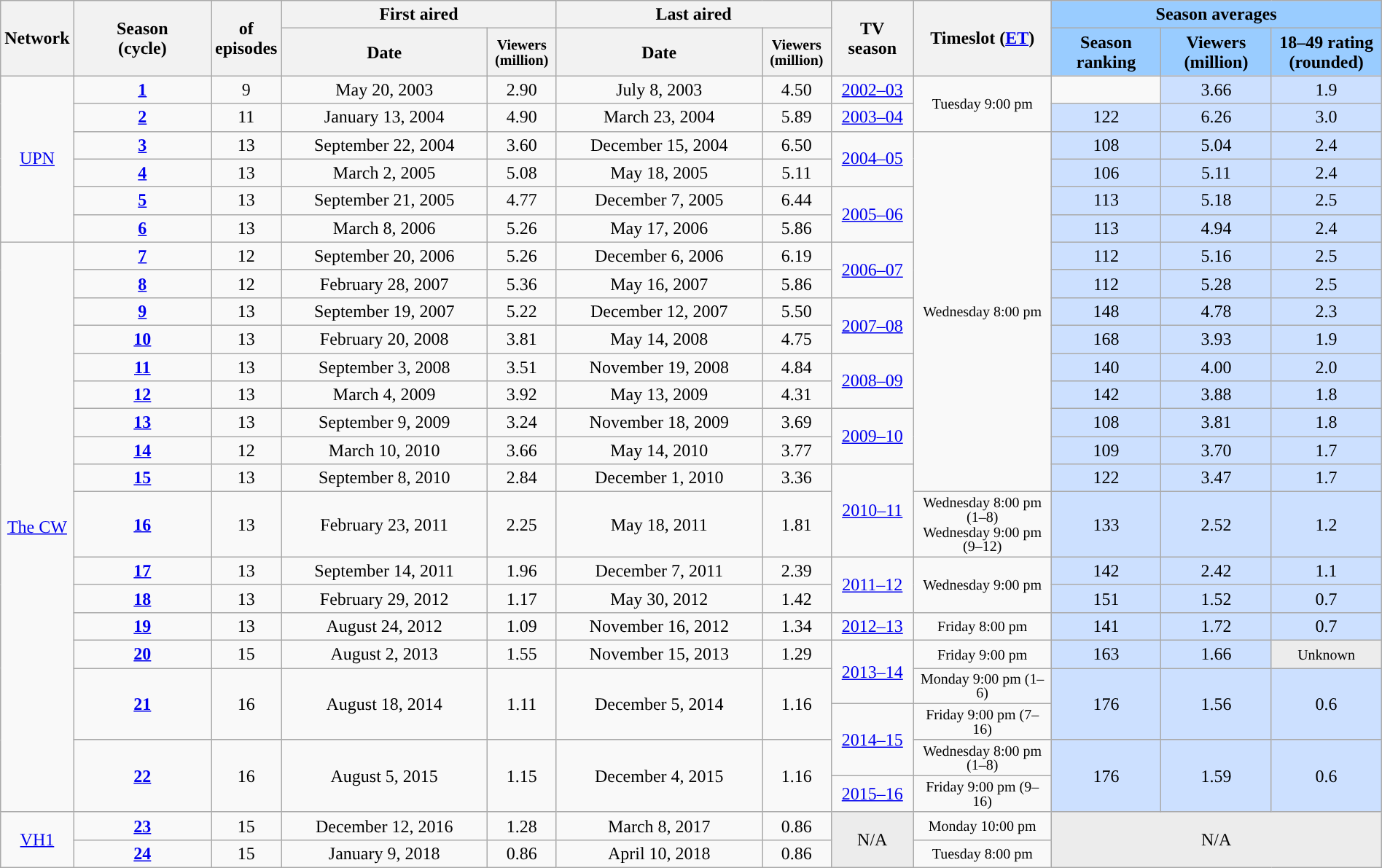<table class="wikitable" style="text-align:center; width:100%">
<tr>
<th rowspan="2" style="width:5%;">Network</th>
<th rowspan="2" style="width:10%;">Season<br>(cycle)</th>
<th rowspan="2" style="width:5%;"> of<br>episodes</th>
<th colspan="2" style="width:20%">First aired</th>
<th colspan="2" style="width:20%">Last aired</th>
<th rowspan="2" style="width:6%;">TV season</th>
<th rowspan="2" style="width:10%">Timeslot (<a href='#'>ET</a>)</th>
<th colspan="3" style="width:24%; background:#9cf">Season averages</th>
</tr>
<tr>
<th style="width:15%">Date</th>
<th span style="width:5%; font-size:smaller; font-weight:bold; line-height:100%;">Viewers<br>(million)</th>
<th style="width:15%">Date</th>
<th span style="width:5%; font-size:smaller; font-weight:bold; line-height:100%;">Viewers<br>(million)</th>
<th style="width:8%; background:#9cf">Season<br>ranking</th>
<th style="width:8%; background:#9cf">Viewers <br>(million)</th>
<th style="width:8%; background:#9cf">18–49 rating<br>(rounded)</th>
</tr>
<tr>
<td rowspan="6"><a href='#'>UPN</a></td>
<td><strong><a href='#'>1</a></strong></td>
<td>9</td>
<td>May 20, 2003</td>
<td>2.90</td>
<td>July 8, 2003</td>
<td>4.50</td>
<td><a href='#'>2002–03</a></td>
<td rowspan="2" style="font-size: smaller; line-height: 100%">Tuesday 9:00 pm</td>
<td></td>
<td style="background:#cce0ff;">3.66</td>
<td style="background:#cce0ff;">1.9</td>
</tr>
<tr>
<td><strong><a href='#'>2</a></strong></td>
<td>11</td>
<td>January 13, 2004</td>
<td>4.90</td>
<td>March 23, 2004</td>
<td>5.89</td>
<td><a href='#'>2003–04</a></td>
<td style="background:#cce0ff;">122</td>
<td style="background:#cce0ff;">6.26</td>
<td style="background:#cce0ff;">3.0</td>
</tr>
<tr>
<td><strong><a href='#'>3</a></strong></td>
<td>13</td>
<td>September 22, 2004</td>
<td>3.60</td>
<td>December 15, 2004</td>
<td>6.50</td>
<td rowspan="2"><a href='#'>2004–05</a></td>
<td rowspan="13" style="font-size: smaller; line-height: 100%">Wednesday 8:00 pm</td>
<td style="background:#cce0ff;">108</td>
<td style="background:#cce0ff;">5.04</td>
<td style="background:#cce0ff;">2.4</td>
</tr>
<tr>
<td><strong><a href='#'>4</a></strong></td>
<td>13</td>
<td>March 2, 2005</td>
<td>5.08</td>
<td>May 18, 2005</td>
<td>5.11</td>
<td style="background:#cce0ff;">106</td>
<td style="background:#cce0ff;">5.11</td>
<td style="background:#cce0ff;">2.4</td>
</tr>
<tr>
<td><strong><a href='#'>5</a></strong></td>
<td>13</td>
<td>September 21, 2005</td>
<td>4.77</td>
<td>December 7, 2005</td>
<td>6.44</td>
<td rowspan="2"><a href='#'>2005–06</a></td>
<td style="background:#cce0ff;">113</td>
<td style="background:#cce0ff;">5.18</td>
<td style="background:#cce0ff;">2.5</td>
</tr>
<tr>
<td><strong><a href='#'>6</a></strong></td>
<td>13</td>
<td>March 8, 2006</td>
<td>5.26</td>
<td>May 17, 2006</td>
<td>5.86</td>
<td style="background:#cce0ff;">113</td>
<td style="background:#cce0ff;">4.94</td>
<td style="background:#cce0ff;">2.4</td>
</tr>
<tr>
<td rowspan="19"><a href='#'>The CW</a></td>
<td><strong><a href='#'>7</a></strong></td>
<td>12</td>
<td>September 20, 2006</td>
<td>5.26</td>
<td>December 6, 2006</td>
<td>6.19</td>
<td rowspan="2"><a href='#'>2006–07</a></td>
<td style="background:#cce0ff;">112</td>
<td style="background:#cce0ff;">5.16</td>
<td style="background:#cce0ff;">2.5</td>
</tr>
<tr>
<td><strong><a href='#'>8</a></strong></td>
<td>12</td>
<td>February 28, 2007</td>
<td>5.36</td>
<td>May 16, 2007</td>
<td>5.86</td>
<td style="background:#cce0ff;">112</td>
<td style="background:#cce0ff;">5.28</td>
<td style="background:#cce0ff;">2.5</td>
</tr>
<tr>
<td><strong><a href='#'>9</a></strong></td>
<td>13</td>
<td>September 19, 2007</td>
<td>5.22</td>
<td>December 12, 2007</td>
<td>5.50</td>
<td rowspan="2"><a href='#'>2007–08</a></td>
<td style="background:#cce0ff;">148</td>
<td style="background:#cce0ff;">4.78</td>
<td style="background:#cce0ff;">2.3</td>
</tr>
<tr>
<td><strong><a href='#'>10</a></strong></td>
<td>13</td>
<td>February 20, 2008</td>
<td>3.81</td>
<td>May 14, 2008</td>
<td>4.75</td>
<td style="background:#cce0ff;">168</td>
<td style="background:#cce0ff;">3.93</td>
<td style="background:#cce0ff;">1.9</td>
</tr>
<tr>
<td><strong><a href='#'>11</a></strong></td>
<td>13</td>
<td>September 3, 2008</td>
<td>3.51</td>
<td>November 19, 2008</td>
<td>4.84</td>
<td rowspan="2"><a href='#'>2008–09</a></td>
<td style="background:#cce0ff;">140</td>
<td style="background:#cce0ff;">4.00</td>
<td style="background:#cce0ff;">2.0</td>
</tr>
<tr>
<td><strong><a href='#'>12</a></strong></td>
<td>13</td>
<td>March 4, 2009</td>
<td>3.92</td>
<td>May 13, 2009</td>
<td>4.31</td>
<td style="background:#cce0ff;">142</td>
<td style="background:#cce0ff;">3.88</td>
<td style="background:#cce0ff;">1.8</td>
</tr>
<tr>
<td><strong><a href='#'>13</a></strong></td>
<td>13</td>
<td>September 9, 2009</td>
<td>3.24</td>
<td>November 18, 2009</td>
<td>3.69</td>
<td rowspan="2"><a href='#'>2009–10</a></td>
<td style="background:#cce0ff;">108</td>
<td style="background:#cce0ff;">3.81</td>
<td style="background:#cce0ff;">1.8</td>
</tr>
<tr>
<td><strong><a href='#'>14</a></strong></td>
<td>12</td>
<td>March 10, 2010</td>
<td>3.66</td>
<td>May 14, 2010</td>
<td>3.77</td>
<td style="background:#cce0ff;">109</td>
<td style="background:#cce0ff;">3.70</td>
<td style="background:#cce0ff;">1.7</td>
</tr>
<tr>
<td><strong><a href='#'>15</a></strong></td>
<td>13</td>
<td>September 8, 2010</td>
<td>2.84</td>
<td>December 1, 2010</td>
<td>3.36</td>
<td rowspan="2"><a href='#'>2010–11</a></td>
<td style="background:#cce0ff;">122</td>
<td style="background:#cce0ff;">3.47</td>
<td style="background:#cce0ff;">1.7</td>
</tr>
<tr>
<td><strong><a href='#'>16</a></strong></td>
<td>13</td>
<td>February 23, 2011</td>
<td>2.25</td>
<td>May 18, 2011</td>
<td>1.81</td>
<td style="font-size: smaller; line-height: 100%">Wednesday 8:00 pm (1–8)<br>Wednesday 9:00 pm (9–12)</td>
<td style="background:#cce0ff;">133</td>
<td style="background:#cce0ff;">2.52</td>
<td style="background:#cce0ff;">1.2</td>
</tr>
<tr>
<td><strong><a href='#'>17</a></strong></td>
<td>13</td>
<td>September 14, 2011</td>
<td>1.96</td>
<td>December 7, 2011</td>
<td>2.39</td>
<td rowspan="2"><a href='#'>2011–12</a></td>
<td rowspan="2" style="font-size: smaller; line-height: 100%">Wednesday 9:00 pm</td>
<td style="background:#cce0ff;">142</td>
<td style="background:#cce0ff;">2.42</td>
<td style="background:#cce0ff;">1.1</td>
</tr>
<tr>
<td><strong><a href='#'>18</a></strong></td>
<td>13</td>
<td>February 29, 2012</td>
<td>1.17</td>
<td>May 30, 2012</td>
<td>1.42</td>
<td style="background:#cce0ff;">151</td>
<td style="background:#cce0ff;">1.52</td>
<td style="background:#cce0ff;">0.7</td>
</tr>
<tr>
<td><strong><a href='#'>19</a></strong></td>
<td>13</td>
<td>August 24, 2012</td>
<td>1.09</td>
<td>November 16, 2012</td>
<td>1.34</td>
<td rowspan="2"><a href='#'>2012–13</a></td>
<td style="font-size: smaller; line-height: 100%">Friday 8:00 pm</td>
<td style="background:#cce0ff;">141</td>
<td style="background:#cce0ff;">1.72</td>
<td style="background:#cce0ff;">0.7</td>
</tr>
<tr>
<td rowspan="2"><strong><a href='#'>20</a></strong></td>
<td rowspan="2">15</td>
<td rowspan="2">August 2, 2013</td>
<td rowspan="2">1.55</td>
<td rowspan="2">November 15, 2013</td>
<td rowspan="2">1.29</td>
<td rowspan="2" style="font-size: smaller; line-height: 100%">Friday 9:00 pm</td>
<td rowspan="2" style="background:#cce0ff;">163</td>
<td rowspan="2" style="background:#cce0ff;">1.66</td>
<td rowspan="2" style="background:#ECECEC;"><small>Unknown</small></td>
</tr>
<tr>
<td rowspan="2"><a href='#'>2013–14</a></td>
</tr>
<tr>
<td rowspan="2"><strong><a href='#'>21</a></strong></td>
<td rowspan="2">16</td>
<td rowspan="2">August 18, 2014</td>
<td rowspan="2">1.11</td>
<td rowspan="2">December 5, 2014</td>
<td rowspan="2">1.16</td>
<td style="font-size: smaller; line-height: 100%">Monday 9:00 pm (1–6)</td>
<td rowspan="2" style="background:#cce0ff;">176</td>
<td rowspan="2" style="background:#cce0ff;">1.56</td>
<td rowspan="2" style="background:#cce0ff;">0.6</td>
</tr>
<tr>
<td rowspan="2"><a href='#'>2014–15</a></td>
<td style="font-size: smaller; line-height: 100%">Friday 9:00 pm (7–16)</td>
</tr>
<tr>
<td rowspan="2"><strong><a href='#'>22</a></strong></td>
<td rowspan="2">16</td>
<td rowspan="2">August 5, 2015</td>
<td rowspan="2">1.15</td>
<td rowspan="2">December 4, 2015</td>
<td rowspan="2">1.16</td>
<td style="font-size: smaller; line-height: 100%">Wednesday 8:00 pm (1–8)</td>
<td rowspan="2" style="background:#cce0ff;">176</td>
<td rowspan="2" style="background:#cce0ff;">1.59</td>
<td rowspan="2" style="background:#cce0ff;">0.6</td>
</tr>
<tr>
<td><a href='#'>2015–16</a></td>
<td style="font-size: smaller; line-height: 100%">Friday 9:00 pm (9–16)</td>
</tr>
<tr>
<td rowspan="2"><a href='#'>VH1</a></td>
<td><strong><a href='#'>23</a></strong></td>
<td>15</td>
<td>December 12, 2016</td>
<td>1.28</td>
<td>March 8, 2017</td>
<td>0.86</td>
<td rowspan="2" style="background:#ECECEC;">N/A</td>
<td style="font-size: smaller; line-height: 100%">Monday 10:00 pm</td>
<td rowspan="2" colspan="3" style="background:#ECECEC;">N/A</td>
</tr>
<tr>
<td><strong><a href='#'>24</a></strong></td>
<td>15</td>
<td>January 9, 2018</td>
<td>0.86</td>
<td>April 10, 2018</td>
<td>0.86</td>
<td style="font-size: smaller; line-height: 100%">Tuesday 8:00 pm</td>
</tr>
</table>
